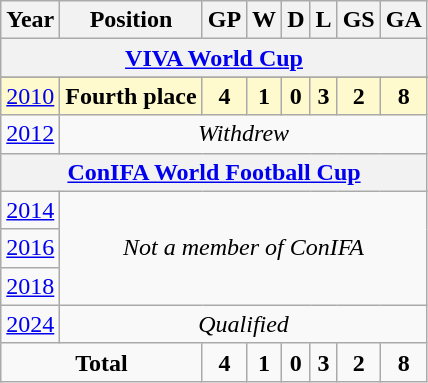<table class="wikitable" style="text-align: center;">
<tr>
<th>Year</th>
<th>Position</th>
<th>GP</th>
<th>W</th>
<th>D</th>
<th>L</th>
<th>GS</th>
<th>GA</th>
</tr>
<tr>
<th colspan=8><a href='#'>VIVA World Cup</a></th>
</tr>
<tr>
</tr>
<tr style="background:LemonChiffon;">
<td> <a href='#'>2010</a></td>
<td><strong>Fourth place</strong></td>
<td><strong>4</strong></td>
<td><strong>1</strong></td>
<td><strong>0</strong></td>
<td><strong>3</strong></td>
<td><strong>2</strong></td>
<td><strong>8</strong></td>
</tr>
<tr>
<td> <a href='#'>2012</a></td>
<td colspan=7><em>Withdrew</em></td>
</tr>
<tr>
<th colspan=8><a href='#'>ConIFA World Football Cup</a></th>
</tr>
<tr>
<td> <a href='#'>2014</a></td>
<td colspan=7 rowspan="3"><em>Not a member of ConIFA</em></td>
</tr>
<tr>
<td> <a href='#'>2016</a></td>
</tr>
<tr>
<td> <a href='#'>2018</a></td>
</tr>
<tr>
<td> <a href='#'>2024</a></td>
<td colspan=7><em>Qualified</em></td>
</tr>
<tr>
<td colspan=2><strong>Total</strong></td>
<td><strong>4</strong></td>
<td><strong>1</strong></td>
<td><strong>0</strong></td>
<td><strong>3</strong></td>
<td><strong>2</strong></td>
<td><strong>8</strong></td>
</tr>
</table>
